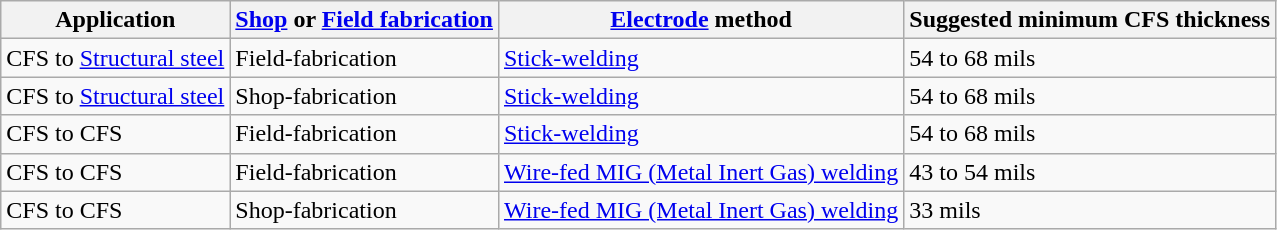<table class="wikitable">
<tr>
<th>Application</th>
<th><a href='#'>Shop</a> or <a href='#'>Field fabrication</a></th>
<th><a href='#'>Electrode</a> method</th>
<th>Suggested minimum CFS thickness</th>
</tr>
<tr>
<td>CFS to <a href='#'>Structural steel</a></td>
<td>Field-fabrication</td>
<td><a href='#'>Stick-welding</a></td>
<td>54 to 68 mils</td>
</tr>
<tr>
<td>CFS to <a href='#'>Structural steel</a></td>
<td>Shop-fabrication</td>
<td><a href='#'>Stick-welding</a></td>
<td>54 to 68 mils</td>
</tr>
<tr>
<td>CFS to CFS</td>
<td>Field-fabrication</td>
<td><a href='#'>Stick-welding</a></td>
<td>54 to 68 mils</td>
</tr>
<tr>
<td>CFS to CFS</td>
<td>Field-fabrication</td>
<td><a href='#'>Wire-fed MIG (Metal Inert Gas) welding</a></td>
<td>43 to 54 mils</td>
</tr>
<tr>
<td>CFS to CFS</td>
<td>Shop-fabrication</td>
<td><a href='#'>Wire-fed MIG (Metal Inert Gas) welding</a></td>
<td>33 mils</td>
</tr>
</table>
